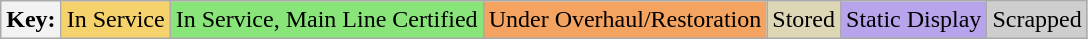<table class="wikitable">
<tr>
<th>Key:</th>
<td bgcolor=#F5D26C>In Service</td>
<td bgcolor=#89E579>In Service, Main Line Certified</td>
<td bgcolor=#f4a460>Under Overhaul/Restoration</td>
<td bgcolor=#DED7B6>Stored</td>
<td bgcolor=#B7A4EB>Static Display</td>
<td bgcolor=#cecece>Scrapped</td>
</tr>
</table>
